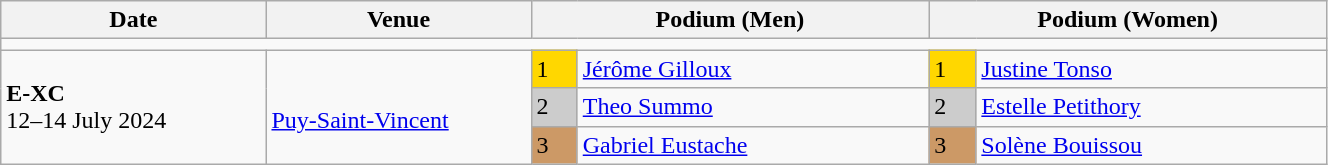<table class="wikitable" width=70%>
<tr>
<th>Date</th>
<th width=20%>Venue</th>
<th colspan=2 width=30%>Podium (Men)</th>
<th colspan=2 width=30%>Podium (Women)</th>
</tr>
<tr>
<td colspan=6></td>
</tr>
<tr>
<td rowspan=3><strong>E-XC</strong> <br> 12–14 July 2024</td>
<td rowspan=3><br><a href='#'>Puy-Saint-Vincent</a></td>
<td bgcolor=FFD700>1</td>
<td><a href='#'>Jérôme Gilloux</a></td>
<td bgcolor=FFD700>1</td>
<td><a href='#'>Justine Tonso</a></td>
</tr>
<tr>
<td bgcolor=CCCCCC>2</td>
<td><a href='#'>Theo Summo</a></td>
<td bgcolor=CCCCCC>2</td>
<td><a href='#'>Estelle Petithory</a></td>
</tr>
<tr>
<td bgcolor=CC9966>3</td>
<td><a href='#'>Gabriel Eustache</a></td>
<td bgcolor=CC9966>3</td>
<td><a href='#'>Solène Bouissou</a></td>
</tr>
</table>
